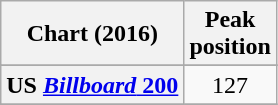<table class="wikitable sortable plainrowheaders" style="text-align:center">
<tr>
<th scope="col">Chart (2016)</th>
<th scope="col">Peak<br>position</th>
</tr>
<tr>
</tr>
<tr>
</tr>
<tr>
</tr>
<tr>
</tr>
<tr>
</tr>
<tr>
</tr>
<tr>
</tr>
<tr>
</tr>
<tr>
</tr>
<tr>
</tr>
<tr>
</tr>
<tr>
<th scope="row">US <a href='#'><em>Billboard</em> 200</a></th>
<td>127</td>
</tr>
<tr>
</tr>
</table>
